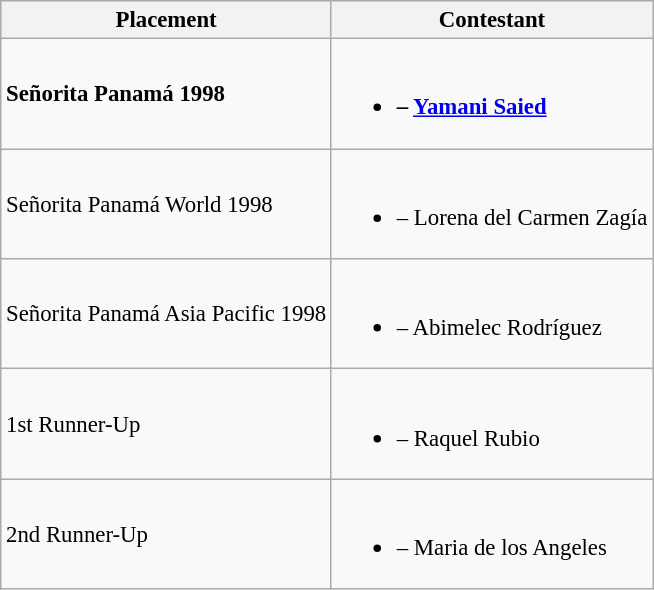<table class="wikitable sortable" style="font-size: 95%;">
<tr>
<th>Placement</th>
<th>Contestant</th>
</tr>
<tr>
<td><strong>Señorita Panamá 1998</strong></td>
<td><br><ul><li><strong> – <a href='#'>Yamani Saied</a></strong></li></ul></td>
</tr>
<tr>
<td>Señorita Panamá World 1998</td>
<td><br><ul><li> – Lorena del Carmen Zagía</li></ul></td>
</tr>
<tr>
<td>Señorita Panamá Asia Pacific 1998</td>
<td><br><ul><li> – Abimelec Rodríguez</li></ul></td>
</tr>
<tr>
<td>1st Runner-Up</td>
<td><br><ul><li> – Raquel Rubio</li></ul></td>
</tr>
<tr>
<td>2nd Runner-Up</td>
<td><br><ul><li> – Maria de los Angeles</li></ul></td>
</tr>
</table>
